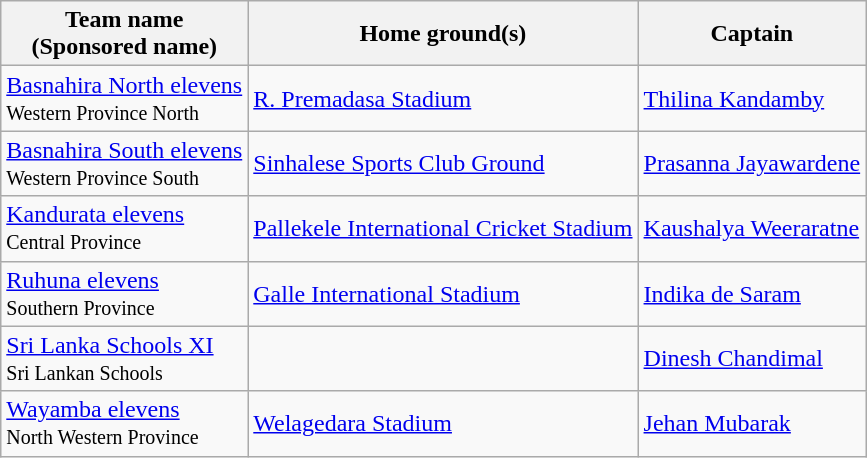<table class="wikitable">
<tr>
<th>Team name<br>(Sponsored name)</th>
<th>Home ground(s)</th>
<th>Captain</th>
</tr>
<tr>
<td><a href='#'>Basnahira North elevens</a><br><small>Western Province North</small></td>
<td><a href='#'>R. Premadasa Stadium</a></td>
<td><a href='#'>Thilina Kandamby</a></td>
</tr>
<tr>
<td><a href='#'>Basnahira South elevens</a><br><small>Western Province South</small></td>
<td><a href='#'>Sinhalese Sports Club Ground</a></td>
<td><a href='#'>Prasanna Jayawardene</a></td>
</tr>
<tr>
<td><a href='#'>Kandurata elevens</a><br><small>Central Province</small></td>
<td><a href='#'>Pallekele International Cricket Stadium</a></td>
<td><a href='#'>Kaushalya Weeraratne</a></td>
</tr>
<tr>
<td><a href='#'>Ruhuna elevens</a><br><small>Southern Province</small></td>
<td><a href='#'>Galle International Stadium</a></td>
<td><a href='#'>Indika de Saram</a></td>
</tr>
<tr>
<td><a href='#'>Sri Lanka Schools XI</a><br><small>Sri Lankan Schools</small></td>
<td></td>
<td><a href='#'>Dinesh Chandimal</a></td>
</tr>
<tr>
<td><a href='#'>Wayamba elevens</a><br><small>North Western Province</small></td>
<td><a href='#'>Welagedara Stadium</a></td>
<td><a href='#'>Jehan Mubarak</a></td>
</tr>
</table>
